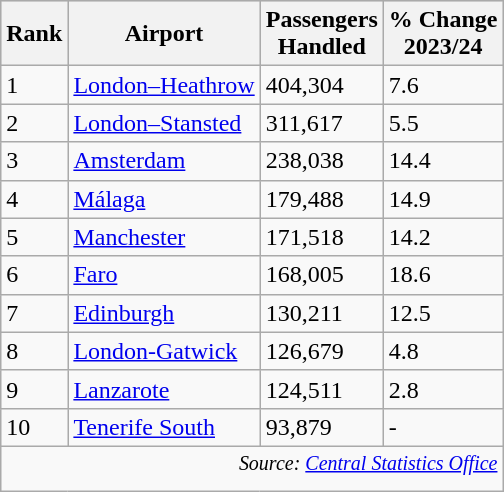<table class="wikitable sortable">
<tr style="background:lightgrey;">
<th>Rank</th>
<th>Airport</th>
<th>Passengers <br> Handled</th>
<th>% Change <br> 2023/24</th>
</tr>
<tr>
<td>1</td>
<td><a href='#'>London–Heathrow</a></td>
<td>404,304</td>
<td>7.6</td>
</tr>
<tr>
<td>2</td>
<td><a href='#'>London–Stansted</a></td>
<td>311,617</td>
<td>5.5</td>
</tr>
<tr>
<td>3</td>
<td><a href='#'>Amsterdam</a></td>
<td>238,038</td>
<td>14.4</td>
</tr>
<tr>
<td>4</td>
<td><a href='#'>Málaga</a></td>
<td>179,488</td>
<td>14.9</td>
</tr>
<tr>
<td>5</td>
<td><a href='#'>Manchester</a></td>
<td>171,518</td>
<td>14.2</td>
</tr>
<tr>
<td>6</td>
<td><a href='#'>Faro</a></td>
<td>168,005</td>
<td>18.6</td>
</tr>
<tr>
<td>7</td>
<td><a href='#'>Edinburgh</a></td>
<td>130,211</td>
<td>12.5</td>
</tr>
<tr>
<td>8</td>
<td><a href='#'>London-Gatwick</a></td>
<td>126,679</td>
<td>4.8</td>
</tr>
<tr>
<td>9</td>
<td><a href='#'>Lanzarote</a></td>
<td>124,511</td>
<td>2.8</td>
</tr>
<tr>
<td>10</td>
<td><a href='#'>Tenerife South</a></td>
<td>93,879</td>
<td>-</td>
</tr>
<tr class="sortbottom">
<td colspan="5" style="text-align:right;"><sup><em>Source: <a href='#'>Central Statistics Office</a></em></sup></td>
</tr>
</table>
